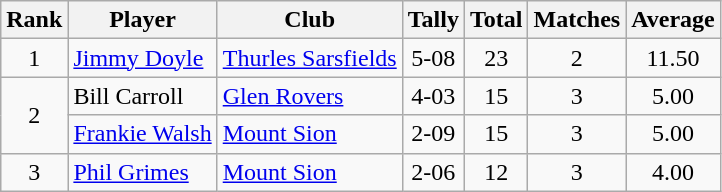<table class="wikitable">
<tr>
<th>Rank</th>
<th>Player</th>
<th>Club</th>
<th>Tally</th>
<th>Total</th>
<th>Matches</th>
<th>Average</th>
</tr>
<tr>
<td rowspan=1 align=center>1</td>
<td><a href='#'>Jimmy Doyle</a></td>
<td><a href='#'>Thurles Sarsfields</a></td>
<td align=center>5-08</td>
<td align=center>23</td>
<td align=center>2</td>
<td align=center>11.50</td>
</tr>
<tr>
<td rowspan=2 align=center>2</td>
<td>Bill Carroll</td>
<td><a href='#'>Glen Rovers</a></td>
<td align=center>4-03</td>
<td align=center>15</td>
<td align=center>3</td>
<td align=center>5.00</td>
</tr>
<tr>
<td><a href='#'>Frankie Walsh</a></td>
<td><a href='#'>Mount Sion</a></td>
<td align=center>2-09</td>
<td align=center>15</td>
<td align=center>3</td>
<td align=center>5.00</td>
</tr>
<tr>
<td rowspan=1 align=center>3</td>
<td><a href='#'>Phil Grimes</a></td>
<td><a href='#'>Mount Sion</a></td>
<td align=center>2-06</td>
<td align=center>12</td>
<td align=center>3</td>
<td align=center>4.00</td>
</tr>
</table>
